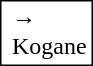<table style="border:1px solid black;">
<tr>
<td></td>
<td vergin="middle">→<br>Kogane</td>
</tr>
</table>
